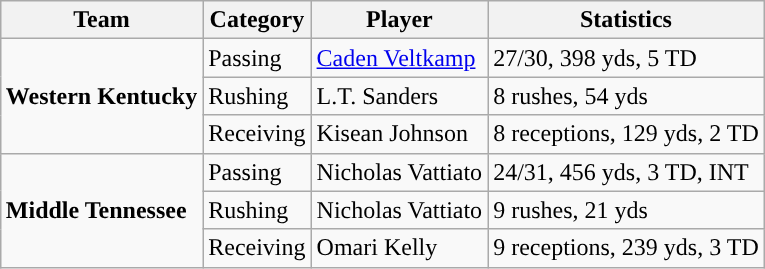<table class="wikitable" style="float: right;">
<tr>
<th>Team</th>
<th>Category</th>
<th>Player</th>
<th>Statistics</th>
</tr>
<tr>
<td rowspan=3><strong>Western Kentucky</strong></td>
<td>Passing</td>
<td><a href='#'>Caden Veltkamp</a></td>
<td>27/30, 398 yds, 5 TD</td>
</tr>
<tr>
<td>Rushing</td>
<td>L.T. Sanders</td>
<td>8 rushes, 54 yds</td>
</tr>
<tr>
<td>Receiving</td>
<td>Kisean Johnson</td>
<td>8 receptions, 129 yds, 2 TD</td>
</tr>
<tr>
<td rowspan=3><strong>Middle Tennessee</strong></td>
<td>Passing</td>
<td>Nicholas Vattiato</td>
<td>24/31, 456 yds, 3 TD, INT</td>
</tr>
<tr>
<td>Rushing</td>
<td>Nicholas Vattiato</td>
<td>9 rushes, 21 yds</td>
</tr>
<tr>
<td>Receiving</td>
<td>Omari Kelly</td>
<td>9 receptions, 239 yds, 3 TD</td>
</tr>
</table>
